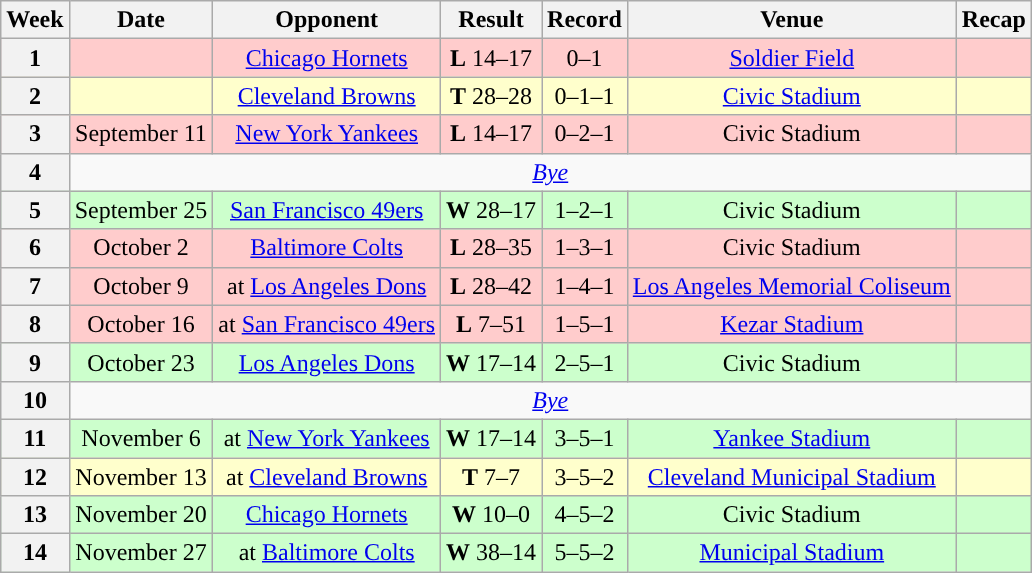<table class="wikitable" style="text-align:center">
<tr>
<th>Week</th>
<th>Date</th>
<th>Opponent</th>
<th>Result</th>
<th>Record</th>
<th>Venue</th>
<th>Recap</th>
</tr>
<tr style="background: #fcc;">
<th>1</th>
<td></td>
<td><a href='#'>Chicago Hornets</a></td>
<td><strong>L</strong> 14–17</td>
<td>0–1</td>
<td><a href='#'>Soldier Field</a></td>
<td></td>
</tr>
<tr style="background: #ffc;">
<th>2</th>
<td></td>
<td><a href='#'>Cleveland Browns</a></td>
<td><strong>T</strong> 28–28</td>
<td>0–1–1</td>
<td><a href='#'>Civic Stadium</a></td>
<td></td>
</tr>
<tr style="background: #fcc;">
<th>3</th>
<td>September 11</td>
<td><a href='#'>New York Yankees</a></td>
<td><strong>L</strong> 14–17</td>
<td>0–2–1</td>
<td>Civic Stadium</td>
<td></td>
</tr>
<tr>
<th>4</th>
<td colspan="6"><em><a href='#'>Bye</a></em></td>
</tr>
<tr style="background: #cfc;">
<th>5</th>
<td>September 25</td>
<td><a href='#'>San Francisco 49ers</a></td>
<td><strong>W</strong> 28–17</td>
<td>1–2–1</td>
<td>Civic Stadium</td>
<td></td>
</tr>
<tr style="background: #fcc;">
<th>6</th>
<td>October 2</td>
<td><a href='#'>Baltimore Colts</a></td>
<td><strong>L</strong> 28–35</td>
<td>1–3–1</td>
<td>Civic Stadium</td>
<td></td>
</tr>
<tr style="background: #fcc;">
<th>7</th>
<td>October 9</td>
<td>at <a href='#'>Los Angeles Dons</a></td>
<td><strong>L</strong> 28–42</td>
<td>1–4–1</td>
<td><a href='#'>Los Angeles Memorial Coliseum</a></td>
<td></td>
</tr>
<tr style="background: #fcc;">
<th>8</th>
<td>October 16</td>
<td>at <a href='#'>San Francisco 49ers</a></td>
<td><strong>L</strong> 7–51</td>
<td>1–5–1</td>
<td><a href='#'>Kezar Stadium</a></td>
<td></td>
</tr>
<tr style="background: #cfc;">
<th>9</th>
<td>October 23</td>
<td><a href='#'>Los Angeles Dons</a></td>
<td><strong>W</strong> 17–14</td>
<td>2–5–1</td>
<td>Civic Stadium</td>
<td></td>
</tr>
<tr>
<th>10</th>
<td colspan="6"><em><a href='#'>Bye</a></em></td>
</tr>
<tr style="background: #cfc;">
<th>11</th>
<td>November 6</td>
<td>at <a href='#'>New York Yankees</a></td>
<td><strong>W</strong> 17–14</td>
<td>3–5–1</td>
<td><a href='#'>Yankee Stadium</a></td>
<td></td>
</tr>
<tr style="background: #ffc;">
<th>12</th>
<td>November 13</td>
<td>at <a href='#'>Cleveland Browns</a></td>
<td><strong>T</strong> 7–7</td>
<td>3–5–2</td>
<td><a href='#'>Cleveland Municipal Stadium</a></td>
<td></td>
</tr>
<tr style="background: #cfc;">
<th>13</th>
<td>November 20</td>
<td><a href='#'>Chicago Hornets</a></td>
<td><strong>W</strong> 10–0</td>
<td>4–5–2</td>
<td>Civic Stadium</td>
<td></td>
</tr>
<tr style="background: #cfc;">
<th>14</th>
<td>November 27</td>
<td>at <a href='#'>Baltimore Colts</a></td>
<td><strong>W</strong> 38–14</td>
<td>5–5–2</td>
<td><a href='#'>Municipal Stadium</a></td>
<td></td>
</tr>
</table>
